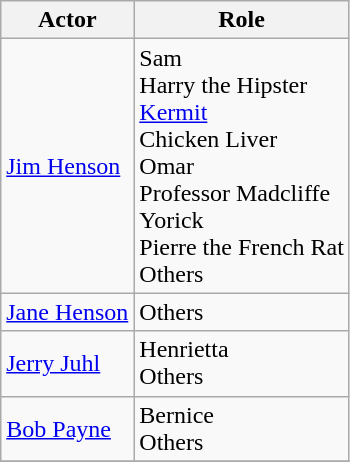<table class="wikitable">
<tr>
<th scope="col">Actor</th>
<th scope="col">Role</th>
</tr>
<tr>
<td scope="row"><a href='#'>Jim Henson</a></td>
<td>Sam<br>Harry the Hipster<br><a href='#'>Kermit</a> <br>Chicken Liver<br>Omar<br>Professor Madcliffe<br>Yorick<br>Pierre the French Rat<br>Others</td>
</tr>
<tr>
<td scope="row"><a href='#'>Jane Henson</a></td>
<td>Others</td>
</tr>
<tr>
<td scope="row"><a href='#'>Jerry Juhl</a></td>
<td>Henrietta<br>Others</td>
</tr>
<tr>
<td scope="row"><a href='#'>Bob Payne</a></td>
<td>Bernice<br>Others</td>
</tr>
<tr>
</tr>
</table>
